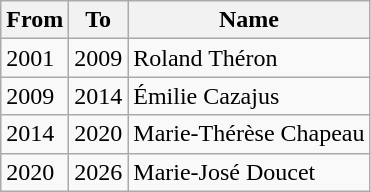<table class="wikitable">
<tr>
<th>From</th>
<th>To</th>
<th>Name</th>
</tr>
<tr>
<td>2001</td>
<td>2009</td>
<td>Roland Théron</td>
</tr>
<tr>
<td>2009</td>
<td>2014</td>
<td>Émilie Cazajus</td>
</tr>
<tr>
<td>2014</td>
<td>2020</td>
<td>Marie-Thérèse Chapeau</td>
</tr>
<tr>
<td>2020</td>
<td>2026</td>
<td>Marie-José Doucet</td>
</tr>
</table>
